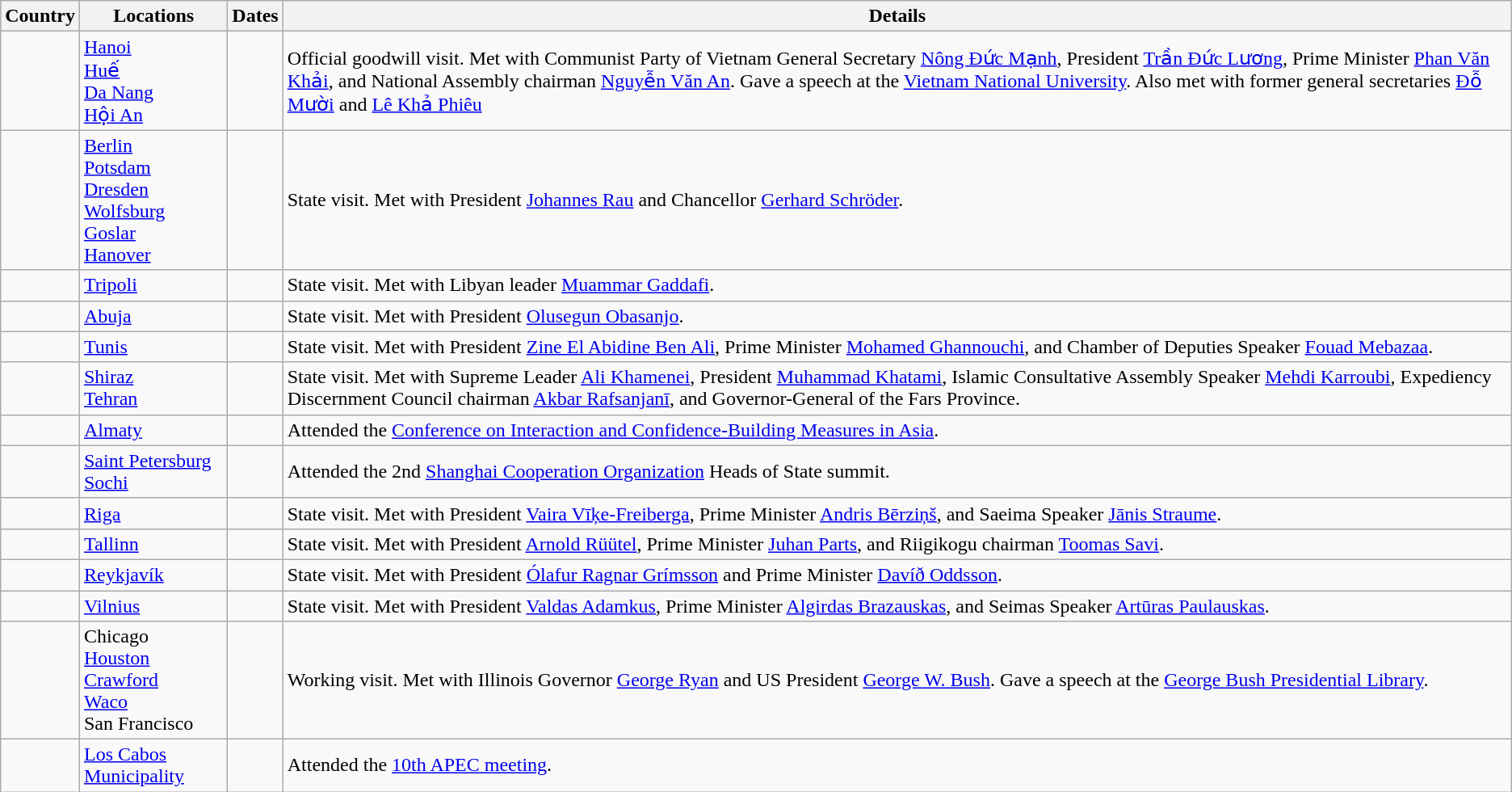<table class="wikitable sortable">
<tr>
<th scope=col>Country</th>
<th scope=col>Locations</th>
<th scope=col>Dates</th>
<th scope=col>Details</th>
</tr>
<tr>
<td></td>
<td><a href='#'>Hanoi</a><br><a href='#'>Huế</a><br><a href='#'>Da Nang</a><br><a href='#'>Hội An</a></td>
<td></td>
<td>Official goodwill visit. Met with Communist Party of Vietnam General Secretary <a href='#'>Nông Đức Mạnh</a>, President <a href='#'>Trần Đức Lương</a>, Prime Minister <a href='#'>Phan Văn Khải</a>, and National Assembly chairman <a href='#'>Nguyễn Văn An</a>. Gave a speech at the <a href='#'>Vietnam National University</a>. Also met with former general secretaries <a href='#'>Đỗ Mười</a> and <a href='#'>Lê Khả Phiêu</a></td>
</tr>
<tr>
<td></td>
<td><a href='#'>Berlin</a><br><a href='#'>Potsdam</a><br><a href='#'>Dresden</a><br><a href='#'>Wolfsburg</a><br><a href='#'>Goslar</a><br><a href='#'>Hanover</a></td>
<td></td>
<td>State visit. Met with President <a href='#'>Johannes Rau</a> and Chancellor <a href='#'>Gerhard Schröder</a>.</td>
</tr>
<tr>
<td></td>
<td><a href='#'>Tripoli</a></td>
<td></td>
<td>State visit. Met with Libyan leader <a href='#'>Muammar Gaddafi</a>.</td>
</tr>
<tr>
<td></td>
<td><a href='#'>Abuja</a></td>
<td></td>
<td>State visit. Met with President <a href='#'>Olusegun Obasanjo</a>.</td>
</tr>
<tr>
<td></td>
<td><a href='#'>Tunis</a></td>
<td></td>
<td>State visit. Met with President <a href='#'>Zine El Abidine Ben Ali</a>, Prime Minister <a href='#'>Mohamed Ghannouchi</a>, and Chamber of Deputies Speaker <a href='#'>Fouad Mebazaa</a>.</td>
</tr>
<tr>
<td></td>
<td><a href='#'>Shiraz</a><br><a href='#'>Tehran</a></td>
<td></td>
<td>State visit. Met with Supreme Leader <a href='#'>Ali Khamenei</a>, President <a href='#'>Muhammad Khatami</a>, Islamic Consultative Assembly Speaker <a href='#'>Mehdi Karroubi</a>, Expediency Discernment Council chairman <a href='#'>Akbar Rafsanjanī</a>, and Governor-General of the Fars Province.</td>
</tr>
<tr>
<td></td>
<td><a href='#'>Almaty</a></td>
<td></td>
<td>Attended the <a href='#'>Conference on Interaction and Confidence-Building Measures in Asia</a>.</td>
</tr>
<tr>
<td></td>
<td><a href='#'>Saint Petersburg</a><br><a href='#'>Sochi</a></td>
<td></td>
<td>Attended the 2nd <a href='#'>Shanghai Cooperation Organization</a> Heads of State summit.</td>
</tr>
<tr>
<td></td>
<td><a href='#'>Riga</a></td>
<td></td>
<td>State visit. Met with President <a href='#'>Vaira Vīķe-Freiberga</a>, Prime Minister <a href='#'>Andris Bērziņš</a>, and Saeima Speaker <a href='#'>Jānis Straume</a>.</td>
</tr>
<tr>
<td></td>
<td><a href='#'>Tallinn</a></td>
<td></td>
<td>State visit. Met with President <a href='#'>Arnold Rüütel</a>, Prime Minister <a href='#'>Juhan Parts</a>, and Riigikogu chairman <a href='#'>Toomas Savi</a>.</td>
</tr>
<tr>
<td></td>
<td><a href='#'>Reykjavík</a></td>
<td></td>
<td>State visit. Met with President <a href='#'>Ólafur Ragnar Grímsson</a> and Prime Minister <a href='#'>Davíð Oddsson</a>.</td>
</tr>
<tr>
<td></td>
<td><a href='#'>Vilnius</a></td>
<td></td>
<td>State visit. Met with President <a href='#'>Valdas Adamkus</a>, Prime Minister <a href='#'>Algirdas Brazauskas</a>, and Seimas Speaker <a href='#'>Artūras Paulauskas</a>.</td>
</tr>
<tr>
<td></td>
<td>Chicago<br><a href='#'>Houston</a><br><a href='#'>Crawford</a><br><a href='#'>Waco</a><br>San Francisco</td>
<td></td>
<td>Working visit. Met with Illinois Governor <a href='#'>George Ryan</a> and US President <a href='#'>George W. Bush</a>. Gave a speech at the <a href='#'>George Bush Presidential Library</a>.</td>
</tr>
<tr>
<td></td>
<td><a href='#'>Los Cabos Municipality</a></td>
<td></td>
<td>Attended the <a href='#'>10th APEC meeting</a>.</td>
</tr>
</table>
